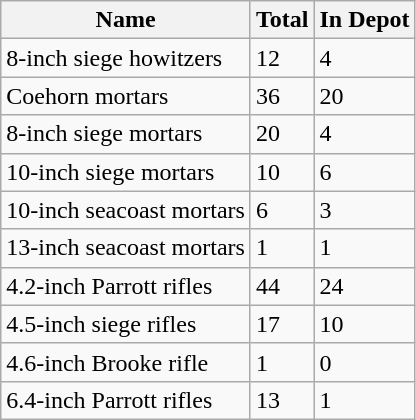<table class="wikitable">
<tr>
<th>Name</th>
<th>Total</th>
<th>In Depot</th>
</tr>
<tr>
<td>8-inch siege howitzers</td>
<td>12</td>
<td>4</td>
</tr>
<tr>
<td>Coehorn mortars</td>
<td>36</td>
<td>20</td>
</tr>
<tr>
<td>8-inch siege mortars</td>
<td>20</td>
<td>4</td>
</tr>
<tr>
<td>10-inch siege mortars</td>
<td>10</td>
<td>6</td>
</tr>
<tr>
<td>10-inch seacoast mortars</td>
<td>6</td>
<td>3</td>
</tr>
<tr>
<td>13-inch seacoast mortars</td>
<td>1</td>
<td>1</td>
</tr>
<tr>
<td>4.2-inch Parrott rifles</td>
<td>44</td>
<td>24</td>
</tr>
<tr>
<td>4.5-inch siege rifles</td>
<td>17</td>
<td>10</td>
</tr>
<tr>
<td>4.6-inch Brooke rifle</td>
<td>1</td>
<td>0</td>
</tr>
<tr>
<td>6.4-inch Parrott rifles</td>
<td>13</td>
<td>1</td>
</tr>
</table>
